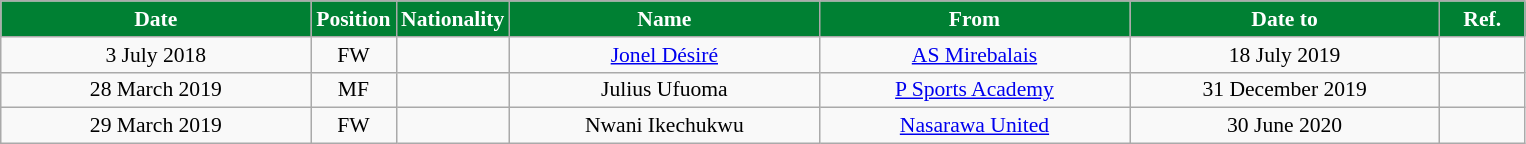<table class="wikitable"  style="text-align:center; font-size:90%; ">
<tr>
<th style="background:#008033; color:white; width:200px;">Date</th>
<th style="background:#008033; color:white; width:50px;">Position</th>
<th style="background:#008033; color:white; width:50px;">Nationality</th>
<th style="background:#008033; color:white; width:200px;">Name</th>
<th style="background:#008033; color:white; width:200px;">From</th>
<th style="background:#008033; color:white; width:200px;">Date to</th>
<th style="background:#008033; color:white; width:50px;">Ref.</th>
</tr>
<tr>
<td>3 July 2018</td>
<td>FW</td>
<td></td>
<td><a href='#'>Jonel Désiré</a></td>
<td><a href='#'>AS Mirebalais</a></td>
<td>18 July 2019</td>
<td></td>
</tr>
<tr>
<td>28 March 2019</td>
<td>MF</td>
<td></td>
<td>Julius Ufuoma</td>
<td><a href='#'>P Sports Academy</a></td>
<td>31 December 2019</td>
<td></td>
</tr>
<tr>
<td>29 March 2019</td>
<td>FW</td>
<td></td>
<td>Nwani Ikechukwu</td>
<td><a href='#'>Nasarawa United</a></td>
<td>30 June 2020</td>
<td></td>
</tr>
</table>
